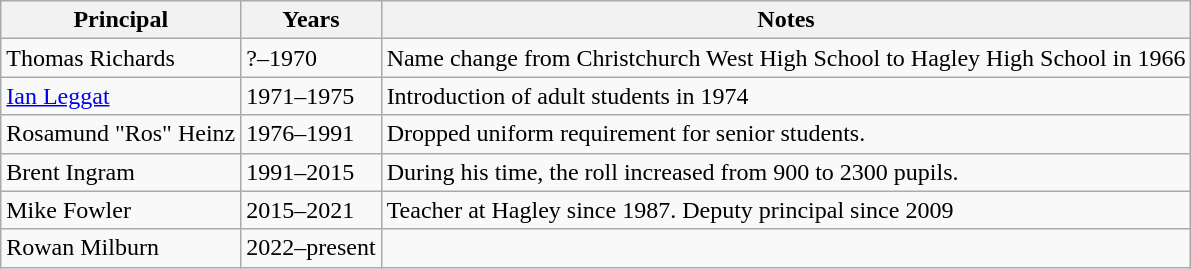<table class="wikitable">
<tr>
<th>Principal</th>
<th>Years</th>
<th>Notes</th>
</tr>
<tr>
<td>Thomas Richards</td>
<td>?–1970</td>
<td>Name change from Christchurch West High School to Hagley High School in 1966 </td>
</tr>
<tr>
<td><a href='#'>Ian Leggat</a></td>
<td>1971–1975 </td>
<td>Introduction of adult students in 1974 </td>
</tr>
<tr>
<td>Rosamund "Ros" Heinz</td>
<td>1976–1991 </td>
<td>Dropped uniform requirement for senior students.</td>
</tr>
<tr>
<td>Brent Ingram</td>
<td>1991–2015</td>
<td>During his time, the roll increased from 900 to 2300 pupils.</td>
</tr>
<tr>
<td>Mike Fowler</td>
<td>2015–2021</td>
<td>Teacher at Hagley since 1987. Deputy principal since 2009</td>
</tr>
<tr>
<td>Rowan Milburn</td>
<td>2022–present</td>
<td></td>
</tr>
</table>
